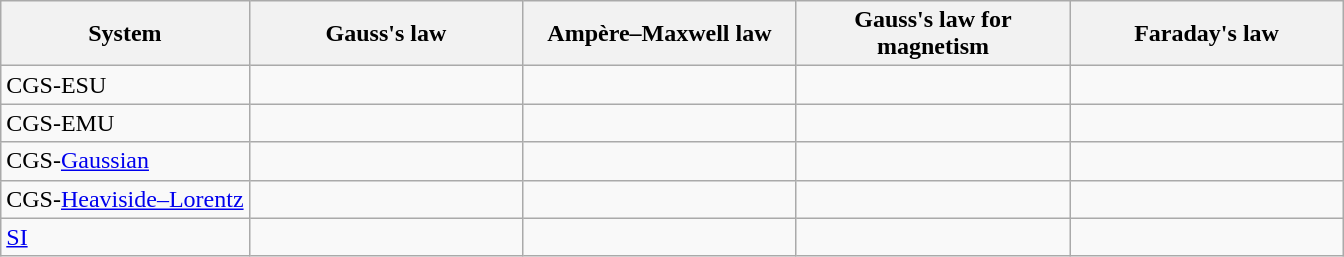<table class="wikitable" style="text-align: center;">
<tr>
<th>System</th>
<th width=175>Gauss's law</th>
<th width=175>Ampère–Maxwell law</th>
<th width=175>Gauss's law for magnetism</th>
<th width=175>Faraday's law</th>
</tr>
<tr>
<td style="text-align:left;">CGS-ESU</td>
<td></td>
<td></td>
<td></td>
<td></td>
</tr>
<tr>
<td style="text-align:left;">CGS-EMU</td>
<td></td>
<td></td>
<td></td>
<td></td>
</tr>
<tr>
<td style="text-align:left;">CGS-<a href='#'>Gaussian</a></td>
<td></td>
<td></td>
<td></td>
<td></td>
</tr>
<tr>
<td style="text-align:left;">CGS-<a href='#'>Heaviside–Lorentz</a></td>
<td></td>
<td></td>
<td></td>
<td></td>
</tr>
<tr>
<td style="text-align:left;"><a href='#'>SI</a></td>
<td></td>
<td></td>
<td></td>
<td></td>
</tr>
</table>
